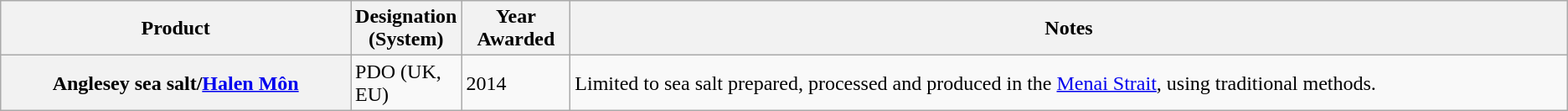<table class="wikitable sortable">
<tr>
<th scope="col" width="23%">Product</th>
<th scope="col" width="4%">Designation (System)</th>
<th scope="col" width="7%">Year Awarded</th>
<th class="unsortable" scope="col" width="66%">Notes</th>
</tr>
<tr>
<th scope="row">Anglesey sea salt/<a href='#'>Halen Môn</a></th>
<td>PDO (UK, EU)</td>
<td>2014</td>
<td>Limited to sea salt prepared, processed and produced in the <a href='#'>Menai Strait</a>, using traditional methods.</td>
</tr>
</table>
